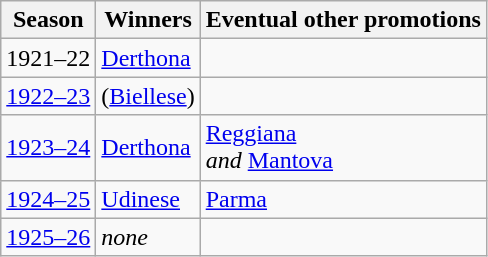<table class="wikitable">
<tr>
<th>Season</th>
<th>Winners</th>
<th>Eventual other promotions</th>
</tr>
<tr>
<td>1921–22</td>
<td><a href='#'>Derthona</a></td>
<td></td>
</tr>
<tr>
<td><a href='#'>1922–23</a></td>
<td>(<a href='#'>Biellese</a>)</td>
<td></td>
</tr>
<tr>
<td><a href='#'>1923–24</a></td>
<td><a href='#'>Derthona</a></td>
<td><a href='#'>Reggiana</a><br><em>and </em><a href='#'>Mantova</a></td>
</tr>
<tr>
<td><a href='#'>1924–25</a></td>
<td><a href='#'>Udinese</a></td>
<td><a href='#'>Parma</a></td>
</tr>
<tr>
<td><a href='#'>1925–26</a></td>
<td><em>none</em></td>
<td></td>
</tr>
</table>
